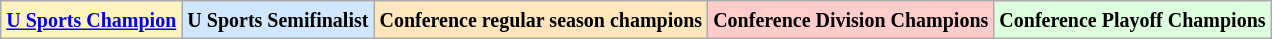<table class="wikitable">
<tr>
<td bgcolor="#FFF3BF"><small><strong><a href='#'>U Sports Champion</a> </strong></small></td>
<td bgcolor="#D0E7FF"><small><strong>U Sports Semifinalist</strong></small></td>
<td bgcolor="#FFE6BD"><small><strong>Conference regular season champions</strong></small></td>
<td bgcolor="#FFCCCC"><small><strong>Conference Division Champions</strong></small></td>
<td bgcolor="#ddffdd"><small><strong>Conference Playoff Champions</strong></small></td>
</tr>
</table>
